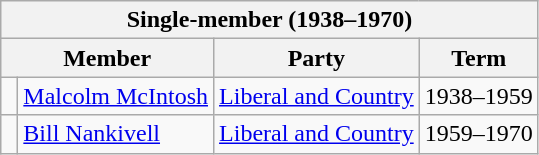<table class="wikitable">
<tr>
<th colspan=4>Single-member (1938–1970)</th>
</tr>
<tr>
<th colspan=2>Member</th>
<th>Party</th>
<th>Term</th>
</tr>
<tr>
<td> </td>
<td><a href='#'>Malcolm McIntosh</a></td>
<td><a href='#'>Liberal and Country</a></td>
<td>1938–1959</td>
</tr>
<tr>
<td> </td>
<td><a href='#'>Bill Nankivell</a></td>
<td><a href='#'>Liberal and Country</a></td>
<td>1959–1970</td>
</tr>
</table>
